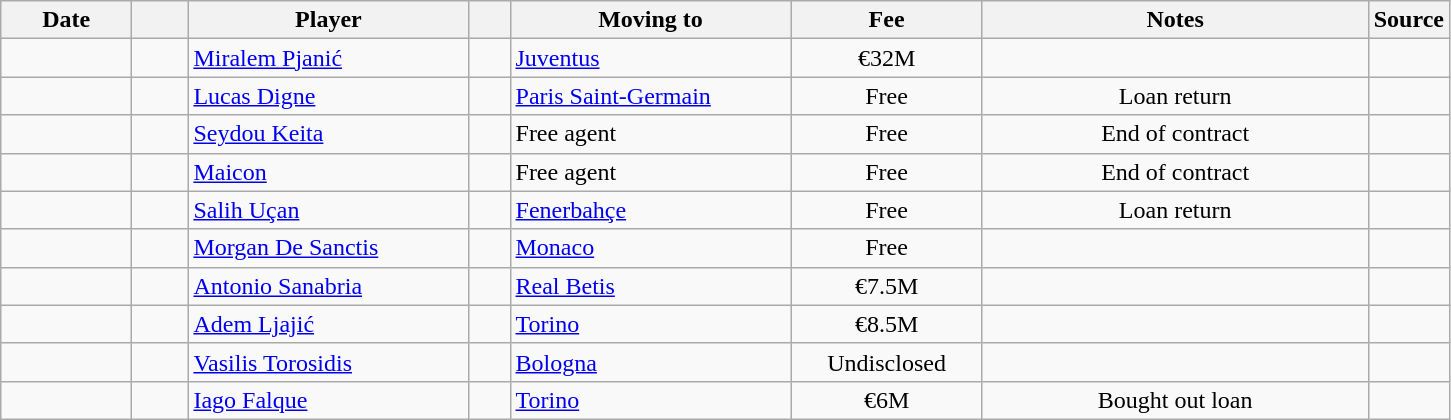<table class="wikitable sortable">
<tr>
<th style="width:80px;">Date</th>
<th style="width:30px;"></th>
<th style="width:180px;">Player</th>
<th style="width:20px;"></th>
<th style="width:180px;">Moving to</th>
<th style="width:120px;" class="unsortable">Fee</th>
<th style="width:250px;" class="unsortable">Notes</th>
<th style="width:20px;">Source</th>
</tr>
<tr>
<td></td>
<td align=center></td>
<td> <a href='#'>Miralem Pjanić</a></td>
<td align=center></td>
<td> <a href='#'>Juventus</a></td>
<td align=center>€32M</td>
<td align=center></td>
<td></td>
</tr>
<tr>
<td></td>
<td align=center></td>
<td> <a href='#'>Lucas Digne</a></td>
<td align=center></td>
<td> <a href='#'>Paris Saint-Germain</a></td>
<td align=center>Free</td>
<td align=center>Loan return</td>
<td></td>
</tr>
<tr>
<td></td>
<td align=center></td>
<td> <a href='#'>Seydou Keita</a></td>
<td align=center></td>
<td>Free agent</td>
<td align=center>Free</td>
<td align=center>End of contract</td>
<td></td>
</tr>
<tr>
<td></td>
<td align=center></td>
<td> <a href='#'>Maicon</a></td>
<td align=center></td>
<td>Free agent</td>
<td align=center>Free</td>
<td align=center>End of contract</td>
<td></td>
</tr>
<tr>
<td></td>
<td align=center></td>
<td> <a href='#'>Salih Uçan</a></td>
<td align=center></td>
<td> <a href='#'>Fenerbahçe</a></td>
<td align=center>Free</td>
<td align=center>Loan return</td>
<td></td>
</tr>
<tr>
<td></td>
<td align=center></td>
<td> <a href='#'>Morgan De Sanctis</a></td>
<td align=center></td>
<td> <a href='#'>Monaco</a></td>
<td align=center>Free</td>
<td align=center></td>
<td></td>
</tr>
<tr>
<td></td>
<td align=center></td>
<td> <a href='#'>Antonio Sanabria</a></td>
<td align=center></td>
<td> <a href='#'>Real Betis</a></td>
<td align=center>€7.5M</td>
<td align=center></td>
<td></td>
</tr>
<tr>
<td></td>
<td align=center></td>
<td> <a href='#'>Adem Ljajić</a></td>
<td align=center></td>
<td> <a href='#'>Torino</a></td>
<td align=center>€8.5M</td>
<td align=center></td>
<td></td>
</tr>
<tr>
<td></td>
<td align=center></td>
<td> <a href='#'>Vasilis Torosidis</a></td>
<td align=center></td>
<td> <a href='#'>Bologna</a></td>
<td align=center>Undisclosed</td>
<td align=center></td>
<td></td>
</tr>
<tr>
<td></td>
<td align=center></td>
<td> <a href='#'>Iago Falque</a></td>
<td align=center></td>
<td> <a href='#'>Torino</a></td>
<td align=center>€6M</td>
<td align=center>Bought out loan</td>
<td></td>
</tr>
</table>
